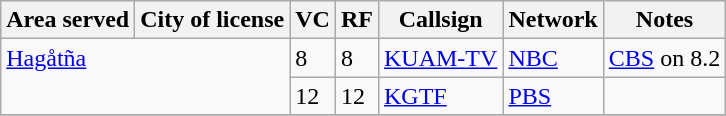<table class="sortable wikitable" style="margin: 1em 1em 1em 0; background: #f9f9f9;">
<tr>
<th>Area served</th>
<th>City of license</th>
<th>VC</th>
<th>RF</th>
<th>Callsign</th>
<th>Network</th>
<th class="unsortable">Notes</th>
</tr>
<tr style="vertical-align: top; text-align: left;">
<td colspan="2" rowspan="2"><a href='#'>Hagåtña</a></td>
<td>8</td>
<td>8</td>
<td><a href='#'>KUAM-TV</a></td>
<td><a href='#'>NBC</a></td>
<td><a href='#'>CBS</a> on 8.2</td>
</tr>
<tr style="vertical-align: top; text-align: left;">
<td>12</td>
<td>12</td>
<td><a href='#'>KGTF</a></td>
<td><a href='#'>PBS</a></td>
<td></td>
</tr>
<tr style="vertical-align: top; text-align: left;">
</tr>
</table>
